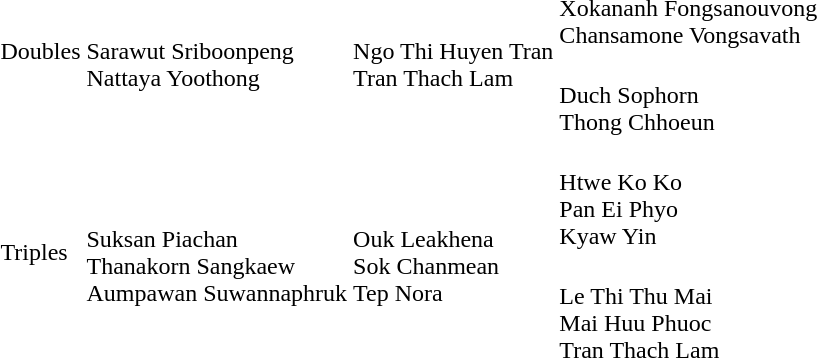<table>
<tr>
<td rowspan=2>Doubles<br></td>
<td rowspan=2><br>Sarawut Sriboonpeng<br>Nattaya Yoothong</td>
<td rowspan=2><br>Ngo Thi Huyen Tran<br>Tran Thach Lam</td>
<td><br>Xokananh Fongsanouvong<br>Chansamone Vongsavath</td>
</tr>
<tr>
<td><br>Duch Sophorn<br>Thong Chhoeun</td>
</tr>
<tr>
<td rowspan=2>Triples<br></td>
<td rowspan=2><br>Suksan Piachan<br>Thanakorn Sangkaew<br>Aumpawan Suwannaphruk</td>
<td rowspan=2><br>Ouk Leakhena<br>Sok Chanmean<br>Tep Nora</td>
<td><br>Htwe Ko Ko<br>Pan Ei Phyo<br>Kyaw Yin</td>
</tr>
<tr>
<td><br>Le Thi Thu Mai<br>Mai Huu Phuoc<br>Tran Thach Lam</td>
</tr>
</table>
